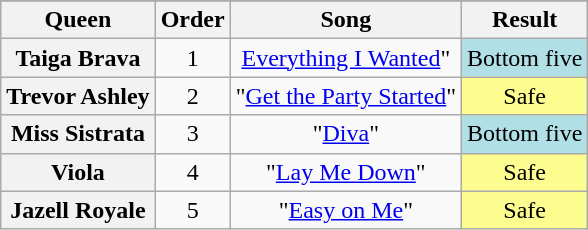<table class="wikitable plainrowheaders" style="text-align:center;">
<tr>
</tr>
<tr>
<th scope="col">Queen</th>
<th scope="col">Order</th>
<th scope="col">Song</th>
<th scope="col">Result</th>
</tr>
<tr>
<th>Taiga Brava</th>
<td>1</td>
<td><a href='#'>Everything I Wanted</a>"</td>
<td style="background:#B0E0E6;">Bottom five</td>
</tr>
<tr>
<th>Trevor Ashley</th>
<td>2</td>
<td>"<a href='#'>Get the Party Started</a>"</td>
<td style="background:#FDFC8F;">Safe</td>
</tr>
<tr>
<th>Miss Sistrata</th>
<td>3</td>
<td>"<a href='#'>Diva</a>"</td>
<td style="background:#B0E0E6;">Bottom five</td>
</tr>
<tr>
<th>Viola</th>
<td>4</td>
<td>"<a href='#'>Lay Me Down</a>"</td>
<td style="background:#FDFC8F;">Safe</td>
</tr>
<tr>
<th>Jazell Royale</th>
<td>5</td>
<td>"<a href='#'>Easy on Me</a>"</td>
<td style="background:#FDFC8F;">Safe</td>
</tr>
</table>
